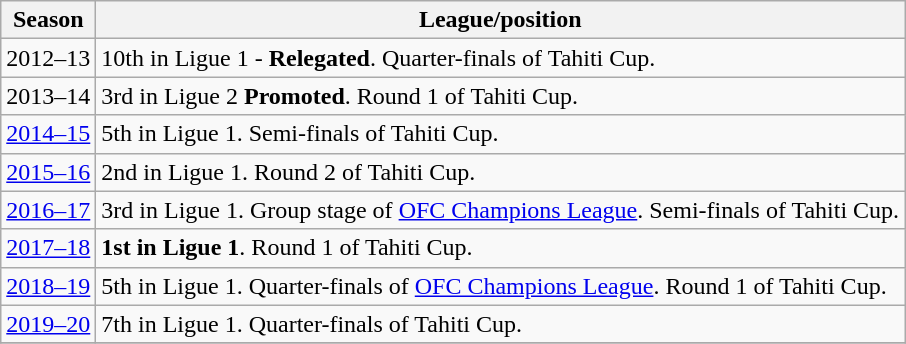<table class="wikitable sortable">
<tr>
<th>Season</th>
<th>League/position</th>
</tr>
<tr>
<td>2012–13</td>
<td>10th in Ligue 1 - <strong>Relegated</strong>. Quarter-finals of Tahiti Cup.</td>
</tr>
<tr>
<td>2013–14</td>
<td>3rd in Ligue 2 <strong>Promoted</strong>. Round 1 of Tahiti Cup.</td>
</tr>
<tr>
<td><a href='#'>2014–15</a></td>
<td>5th in Ligue 1. Semi-finals of Tahiti Cup.</td>
</tr>
<tr>
<td><a href='#'>2015–16</a></td>
<td>2nd in Ligue 1. Round 2 of Tahiti Cup.</td>
</tr>
<tr>
<td><a href='#'>2016–17</a></td>
<td>3rd in Ligue 1. Group stage of <a href='#'>OFC Champions League</a>. Semi-finals of Tahiti Cup.</td>
</tr>
<tr>
<td><a href='#'>2017–18</a></td>
<td><strong>1st in Ligue 1</strong>. Round 1 of Tahiti Cup.</td>
</tr>
<tr>
<td><a href='#'>2018–19</a></td>
<td>5th in Ligue 1. Quarter-finals of <a href='#'>OFC Champions League</a>. Round 1 of Tahiti Cup.</td>
</tr>
<tr>
<td><a href='#'>2019–20</a></td>
<td>7th in Ligue 1. Quarter-finals of Tahiti Cup.</td>
</tr>
<tr>
</tr>
</table>
